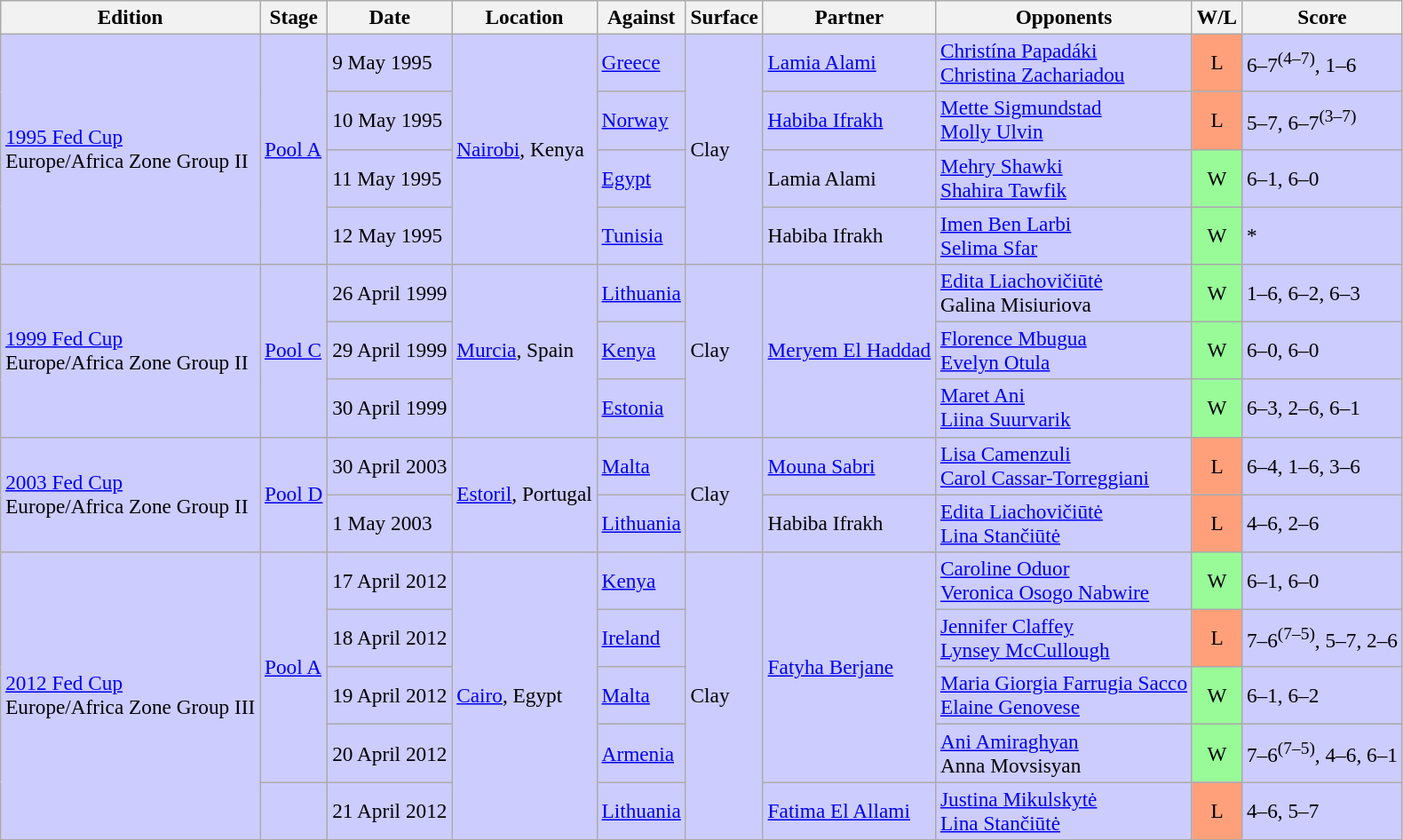<table class=wikitable style=font-size:97%>
<tr>
<th>Edition</th>
<th>Stage</th>
<th>Date</th>
<th>Location</th>
<th>Against</th>
<th>Surface</th>
<th>Partner</th>
<th>Opponents</th>
<th>W/L</th>
<th>Score</th>
</tr>
<tr style="background:#CCCCFF;">
<td rowspan=4><a href='#'>1995 Fed Cup</a> <br> Europe/Africa Zone Group II</td>
<td rowspan=4><a href='#'>Pool A</a></td>
<td>9 May 1995</td>
<td rowspan=4><a href='#'>Nairobi</a>, Kenya</td>
<td> <a href='#'>Greece</a></td>
<td rowspan=4>Clay</td>
<td><a href='#'>Lamia Alami</a></td>
<td><a href='#'>Christína Papadáki</a> <br> <a href='#'>Christina Zachariadou</a></td>
<td style="text-align:center; background:#ffa07a;">L</td>
<td>6–7<sup>(4–7)</sup>, 1–6</td>
</tr>
<tr style="background:#CCCCFF;">
<td>10 May 1995</td>
<td> <a href='#'>Norway</a></td>
<td><a href='#'>Habiba Ifrakh</a></td>
<td><a href='#'>Mette Sigmundstad</a> <br> <a href='#'>Molly Ulvin</a></td>
<td style="text-align:center; background:#ffa07a;">L</td>
<td>5–7, 6–7<sup>(3–7)</sup></td>
</tr>
<tr style="background:#CCCCFF;">
<td>11 May 1995</td>
<td> <a href='#'>Egypt</a></td>
<td>Lamia Alami</td>
<td><a href='#'>Mehry Shawki</a> <br> <a href='#'>Shahira Tawfik</a></td>
<td style="text-align:center; background:#98fb98;">W</td>
<td>6–1, 6–0</td>
</tr>
<tr style="background:#CCCCFF;">
<td>12 May 1995</td>
<td> <a href='#'>Tunisia</a></td>
<td>Habiba Ifrakh</td>
<td><a href='#'>Imen Ben Larbi</a> <br> <a href='#'>Selima Sfar</a></td>
<td style="text-align:center; background:#98fb98;">W</td>
<td> *</td>
</tr>
<tr style="background:#CCCCFF;">
<td rowspan=3><a href='#'>1999 Fed Cup</a> <br> Europe/Africa Zone Group II</td>
<td rowspan=3><a href='#'>Pool C</a></td>
<td>26 April 1999</td>
<td rowspan=3><a href='#'>Murcia</a>, Spain</td>
<td> <a href='#'>Lithuania</a></td>
<td rowspan=3>Clay</td>
<td rowspan=3><a href='#'>Meryem El Haddad</a></td>
<td><a href='#'>Edita Liachovičiūtė</a> <br> Galina Misiuriova</td>
<td style="text-align:center; background:#98fb98;">W</td>
<td>1–6, 6–2, 6–3</td>
</tr>
<tr style="background:#CCCCFF;">
<td>29 April 1999</td>
<td> <a href='#'>Kenya</a></td>
<td><a href='#'>Florence Mbugua</a> <br> <a href='#'>Evelyn Otula</a></td>
<td style="text-align:center; background:#98fb98;">W</td>
<td>6–0, 6–0</td>
</tr>
<tr style="background:#CCCCFF;">
<td>30 April 1999</td>
<td> <a href='#'>Estonia</a></td>
<td><a href='#'>Maret Ani</a> <br> <a href='#'>Liina Suurvarik</a></td>
<td style="text-align:center; background:#98fb98;">W</td>
<td>6–3, 2–6, 6–1</td>
</tr>
<tr style="background:#CCCCFF;">
<td rowspan=2><a href='#'>2003 Fed Cup</a> <br> Europe/Africa Zone Group II</td>
<td rowspan=2><a href='#'>Pool D</a></td>
<td>30 April 2003</td>
<td rowspan=2><a href='#'>Estoril</a>, Portugal</td>
<td> <a href='#'>Malta</a></td>
<td rowspan=2>Clay</td>
<td><a href='#'>Mouna Sabri</a></td>
<td><a href='#'>Lisa Camenzuli</a> <br> <a href='#'>Carol Cassar-Torreggiani</a></td>
<td style="text-align:center; background:#ffa07a;">L</td>
<td>6–4, 1–6, 3–6</td>
</tr>
<tr style="background:#CCCCFF;">
<td>1 May 2003</td>
<td> <a href='#'>Lithuania</a></td>
<td>Habiba Ifrakh</td>
<td><a href='#'>Edita Liachovičiūtė</a> <br> <a href='#'>Lina Stančiūtė</a></td>
<td style="text-align:center; background:#ffa07a;">L</td>
<td>4–6, 2–6</td>
</tr>
<tr style="background:#CCCCFF;">
<td rowspan=5><a href='#'>2012 Fed Cup</a> <br> Europe/Africa Zone Group III</td>
<td rowspan=4><a href='#'>Pool A</a></td>
<td>17 April 2012</td>
<td rowspan=5><a href='#'>Cairo</a>, Egypt</td>
<td> <a href='#'>Kenya</a></td>
<td rowspan=5>Clay</td>
<td rowspan=4><a href='#'>Fatyha Berjane</a></td>
<td><a href='#'>Caroline Oduor</a> <br> <a href='#'>Veronica Osogo Nabwire</a></td>
<td style="text-align:center; background:#98fb98;">W</td>
<td>6–1, 6–0</td>
</tr>
<tr style="background:#CCCCFF;">
<td>18 April 2012</td>
<td> <a href='#'>Ireland</a></td>
<td><a href='#'>Jennifer Claffey</a> <br> <a href='#'>Lynsey McCullough</a></td>
<td style="text-align:center; background:#ffa07a;">L</td>
<td>7–6<sup>(7–5)</sup>, 5–7, 2–6</td>
</tr>
<tr style="background:#CCCCFF;">
<td>19 April 2012</td>
<td> <a href='#'>Malta</a></td>
<td><a href='#'>Maria Giorgia Farrugia Sacco</a> <br> <a href='#'>Elaine Genovese</a></td>
<td style="text-align:center; background:#98fb98;">W</td>
<td>6–1, 6–2</td>
</tr>
<tr style="background:#CCCCFF;">
<td>20 April 2012</td>
<td> <a href='#'>Armenia</a></td>
<td><a href='#'>Ani Amiraghyan</a> <br> Anna Movsisyan</td>
<td style="text-align:center; background:#98fb98;">W</td>
<td>7–6<sup>(7–5)</sup>, 4–6, 6–1</td>
</tr>
<tr style="background:#CCCCFF;">
<td><a href='#'></a></td>
<td>21 April 2012</td>
<td> <a href='#'>Lithuania</a></td>
<td><a href='#'>Fatima El Allami</a></td>
<td><a href='#'>Justina Mikulskytė</a> <br> <a href='#'>Lina Stančiūtė</a></td>
<td style="text-align:center; background:#ffa07a;">L</td>
<td>4–6, 5–7</td>
</tr>
</table>
